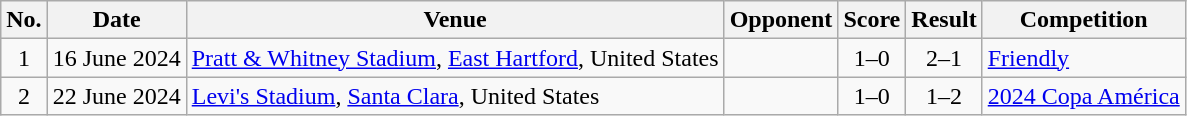<table class="wikitable sortable">
<tr>
<th scope="col">No.</th>
<th scope="col">Date</th>
<th scope="col">Venue</th>
<th scope="col">Opponent</th>
<th scope="col">Score</th>
<th scope="col">Result</th>
<th scope="col">Competition</th>
</tr>
<tr>
<td align="center">1</td>
<td>16 June 2024</td>
<td><a href='#'>Pratt & Whitney Stadium</a>, <a href='#'>East Hartford</a>, United States</td>
<td></td>
<td align="center">1–0</td>
<td align="center">2–1</td>
<td><a href='#'>Friendly</a></td>
</tr>
<tr>
<td align="center">2</td>
<td>22 June 2024</td>
<td><a href='#'>Levi's Stadium</a>, <a href='#'>Santa Clara</a>, United States</td>
<td></td>
<td style="text-align:center">1–0</td>
<td style="text-align:center">1–2</td>
<td><a href='#'>2024 Copa América</a></td>
</tr>
</table>
